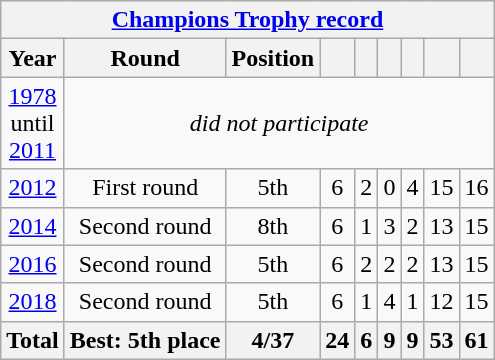<table class="wikitable"  style="text-align: center;">
<tr>
<th colspan=10><a href='#'>Champions Trophy record</a></th>
</tr>
<tr>
<th>Year</th>
<th>Round</th>
<th>Position</th>
<th></th>
<th></th>
<th></th>
<th></th>
<th></th>
<th></th>
</tr>
<tr>
<td> <a href='#'>1978</a><br>until<br> <a href='#'>2011</a></td>
<td colspan="8"><em>did not participate</em></td>
</tr>
<tr>
<td> <a href='#'>2012</a></td>
<td>First round</td>
<td>5th</td>
<td>6</td>
<td>2</td>
<td>0</td>
<td>4</td>
<td>15</td>
<td>16</td>
</tr>
<tr>
<td> <a href='#'>2014</a></td>
<td>Second round</td>
<td>8th</td>
<td>6</td>
<td>1</td>
<td>3</td>
<td>2</td>
<td>13</td>
<td>15</td>
</tr>
<tr>
<td> <a href='#'>2016</a></td>
<td>Second round</td>
<td>5th</td>
<td>6</td>
<td>2</td>
<td>2</td>
<td>2</td>
<td>13</td>
<td>15</td>
</tr>
<tr>
<td> <a href='#'>2018</a></td>
<td>Second round</td>
<td>5th</td>
<td>6</td>
<td>1</td>
<td>4</td>
<td>1</td>
<td>12</td>
<td>15</td>
</tr>
<tr>
<th>Total</th>
<th>Best: 5th place</th>
<th>4/37</th>
<th>24</th>
<th>6</th>
<th>9</th>
<th>9</th>
<th>53</th>
<th>61</th>
</tr>
</table>
